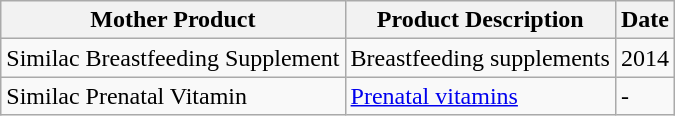<table class="wikitable">
<tr>
<th>Mother Product</th>
<th>Product Description</th>
<th>Date</th>
</tr>
<tr>
<td>Similac Breastfeeding Supplement</td>
<td>Breastfeeding supplements</td>
<td>2014</td>
</tr>
<tr>
<td>Similac Prenatal Vitamin</td>
<td><a href='#'>Prenatal vitamins</a></td>
<td>-</td>
</tr>
</table>
